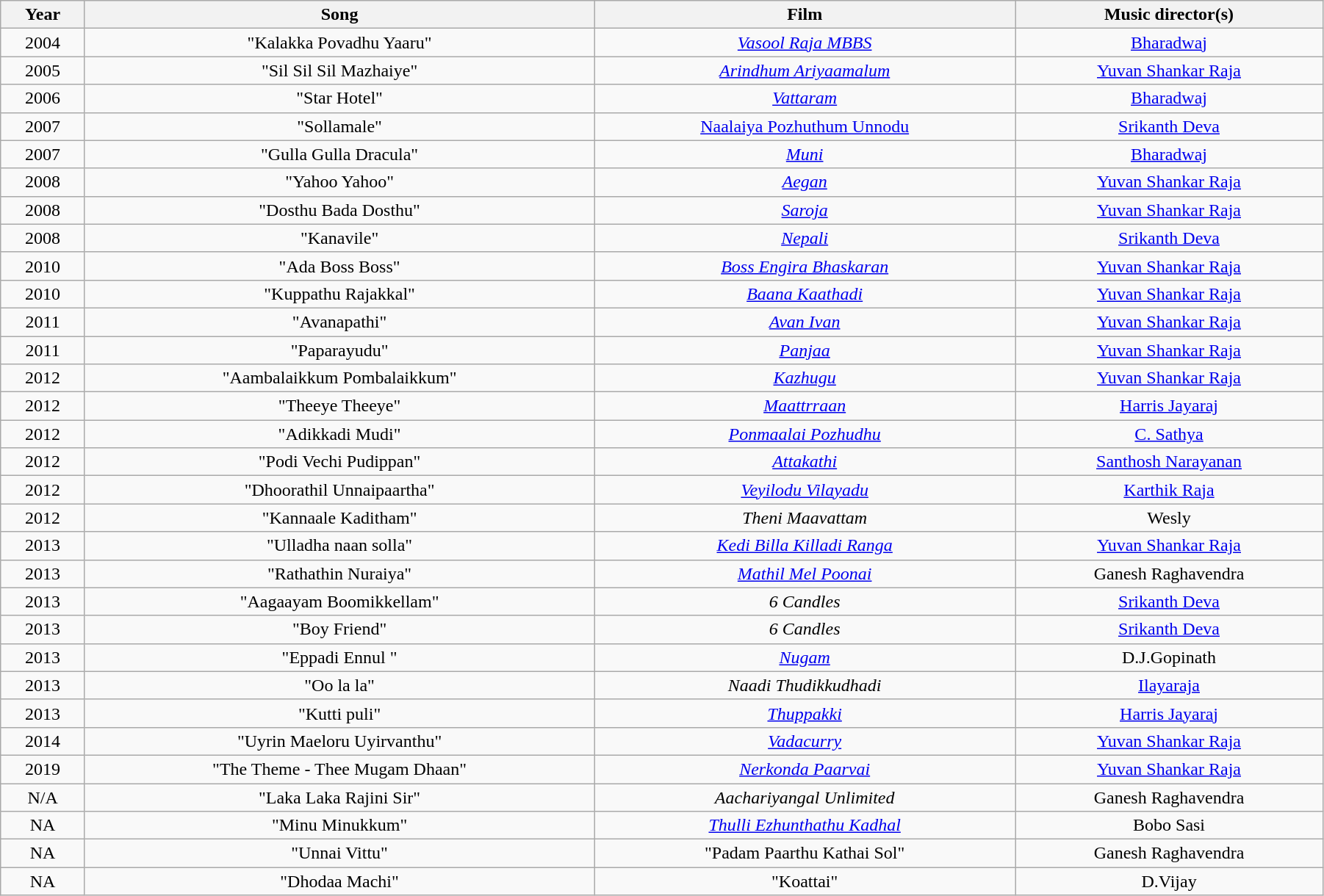<table class="wikitable"  style="width:95%; text-align:center;">
<tr>
<th>Year</th>
<th>Song</th>
<th>Film</th>
<th>Music director(s)</th>
</tr>
<tr>
<td>2004</td>
<td>"Kalakka Povadhu Yaaru"</td>
<td><em><a href='#'>Vasool Raja MBBS</a></em></td>
<td><a href='#'>Bharadwaj</a></td>
</tr>
<tr>
<td>2005</td>
<td>"Sil Sil Sil Mazhaiye"</td>
<td><em><a href='#'>Arindhum Ariyaamalum</a></em></td>
<td><a href='#'>Yuvan Shankar Raja</a></td>
</tr>
<tr>
<td>2006</td>
<td>"Star Hotel"</td>
<td><em><a href='#'>Vattaram</a></em></td>
<td><a href='#'>Bharadwaj</a></td>
</tr>
<tr>
<td>2007</td>
<td>"Sollamale"</td>
<td><a href='#'>Naalaiya Pozhuthum Unnodu</a></td>
<td><a href='#'>Srikanth Deva</a></td>
</tr>
<tr>
<td>2007</td>
<td>"Gulla Gulla Dracula"</td>
<td><em><a href='#'>Muni</a></em></td>
<td><a href='#'>Bharadwaj</a></td>
</tr>
<tr>
<td>2008</td>
<td>"Yahoo Yahoo"</td>
<td><em><a href='#'>Aegan</a></em></td>
<td><a href='#'>Yuvan Shankar Raja</a></td>
</tr>
<tr>
<td>2008</td>
<td>"Dosthu Bada Dosthu"</td>
<td><em><a href='#'>Saroja</a></em></td>
<td><a href='#'>Yuvan Shankar Raja</a></td>
</tr>
<tr>
<td>2008</td>
<td>"Kanavile"</td>
<td><em><a href='#'>Nepali</a></em></td>
<td><a href='#'>Srikanth Deva</a></td>
</tr>
<tr>
<td>2010</td>
<td>"Ada Boss Boss"</td>
<td><em><a href='#'>Boss Engira Bhaskaran</a></em></td>
<td><a href='#'>Yuvan Shankar Raja</a></td>
</tr>
<tr>
<td>2010</td>
<td>"Kuppathu Rajakkal"</td>
<td><em><a href='#'>Baana Kaathadi</a></em></td>
<td><a href='#'>Yuvan Shankar Raja</a></td>
</tr>
<tr>
<td>2011</td>
<td>"Avanapathi"</td>
<td><em><a href='#'>Avan Ivan</a></em></td>
<td><a href='#'>Yuvan Shankar Raja</a></td>
</tr>
<tr>
<td>2011</td>
<td>"Paparayudu"</td>
<td><em><a href='#'>Panjaa</a></em></td>
<td><a href='#'>Yuvan Shankar Raja</a></td>
</tr>
<tr>
<td>2012</td>
<td>"Aambalaikkum Pombalaikkum"</td>
<td><em><a href='#'>Kazhugu</a></em></td>
<td><a href='#'>Yuvan Shankar Raja</a></td>
</tr>
<tr>
<td>2012</td>
<td>"Theeye Theeye"</td>
<td><em><a href='#'>Maattrraan</a></em></td>
<td><a href='#'>Harris Jayaraj</a></td>
</tr>
<tr>
<td>2012</td>
<td>"Adikkadi Mudi"</td>
<td><em><a href='#'>Ponmaalai Pozhudhu</a></em></td>
<td><a href='#'>C. Sathya</a></td>
</tr>
<tr>
<td>2012</td>
<td>"Podi Vechi Pudippan"</td>
<td><em><a href='#'>Attakathi</a></em></td>
<td><a href='#'>Santhosh Narayanan</a></td>
</tr>
<tr>
<td>2012</td>
<td>"Dhoorathil Unnaipaartha"</td>
<td><em><a href='#'>Veyilodu Vilayadu</a></em></td>
<td><a href='#'>Karthik Raja</a></td>
</tr>
<tr>
<td>2012</td>
<td>"Kannaale Kaditham"</td>
<td><em>Theni Maavattam</em></td>
<td>Wesly</td>
</tr>
<tr>
<td>2013</td>
<td>"Ulladha naan solla"</td>
<td><em><a href='#'>Kedi Billa Killadi Ranga</a></em></td>
<td><a href='#'>Yuvan Shankar Raja</a></td>
</tr>
<tr>
<td>2013</td>
<td>"Rathathin Nuraiya"</td>
<td><em><a href='#'>Mathil Mel Poonai</a></em></td>
<td>Ganesh Raghavendra</td>
</tr>
<tr>
<td>2013</td>
<td>"Aagaayam Boomikkellam"</td>
<td><em>6 Candles</em></td>
<td><a href='#'>Srikanth Deva</a></td>
</tr>
<tr>
<td>2013</td>
<td>"Boy Friend"</td>
<td><em>6 Candles</em></td>
<td><a href='#'>Srikanth Deva</a></td>
</tr>
<tr>
<td>2013</td>
<td>"Eppadi Ennul "</td>
<td><em><a href='#'>Nugam</a></em></td>
<td>D.J.Gopinath</td>
</tr>
<tr>
<td>2013</td>
<td>"Oo la la"</td>
<td><em>Naadi Thudikkudhadi</em></td>
<td><a href='#'>Ilayaraja</a></td>
</tr>
<tr>
<td>2013</td>
<td>"Kutti puli"</td>
<td><em><a href='#'>Thuppakki</a></em></td>
<td><a href='#'>Harris Jayaraj</a></td>
</tr>
<tr>
<td>2014</td>
<td>"Uyrin Maeloru Uyirvanthu"</td>
<td><em><a href='#'>Vadacurry</a></em></td>
<td><a href='#'>Yuvan Shankar Raja</a></td>
</tr>
<tr>
<td>2019</td>
<td>"The Theme - Thee Mugam Dhaan"</td>
<td><em><a href='#'>Nerkonda Paarvai</a></em></td>
<td><a href='#'>Yuvan Shankar Raja</a></td>
</tr>
<tr>
<td>N/A</td>
<td>"Laka Laka Rajini Sir"</td>
<td><em>Aachariyangal Unlimited</em></td>
<td>Ganesh Raghavendra</td>
</tr>
<tr>
<td>NA</td>
<td>"Minu Minukkum"</td>
<td><em><a href='#'>Thulli Ezhunthathu Kadhal</a></em></td>
<td>Bobo Sasi</td>
</tr>
<tr>
<td>NA</td>
<td>"Unnai Vittu"</td>
<td>"Padam Paarthu Kathai Sol"</td>
<td>Ganesh Raghavendra</td>
</tr>
<tr>
<td>NA</td>
<td>"Dhodaa Machi"</td>
<td>"Koattai"</td>
<td>D.Vijay</td>
</tr>
</table>
